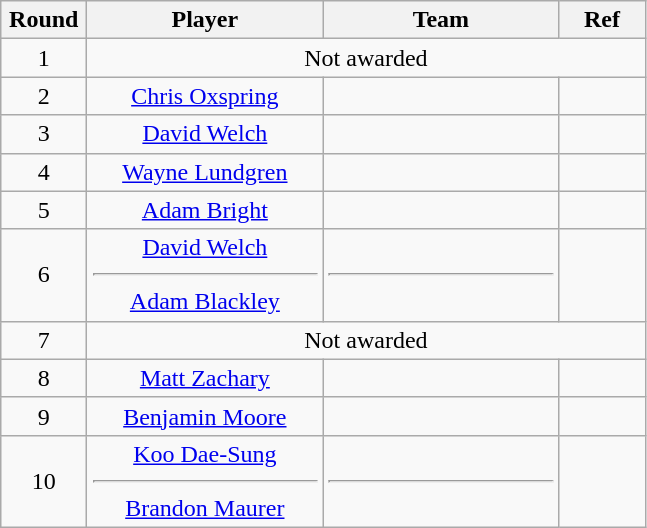<table class="wikitable" style="text-align:center;">
<tr>
<th scope="col" width=50>Round</th>
<th scope="col" width=150>Player</th>
<th scope="col" width=150>Team</th>
<th scope="col" width=50>Ref</th>
</tr>
<tr>
<td>1</td>
<td colspan=3>Not awarded</td>
</tr>
<tr>
<td>2</td>
<td><a href='#'>Chris Oxspring</a></td>
<td></td>
<td></td>
</tr>
<tr>
<td>3</td>
<td><a href='#'>David Welch</a></td>
<td></td>
<td></td>
</tr>
<tr>
<td>4</td>
<td><a href='#'>Wayne Lundgren</a></td>
<td></td>
<td></td>
</tr>
<tr>
<td>5</td>
<td><a href='#'>Adam Bright</a></td>
<td></td>
<td></td>
</tr>
<tr>
<td>6</td>
<td><div><a href='#'>David Welch</a></div><hr><div><a href='#'>Adam Blackley</a></div></td>
<td><div></div><hr><div></div></td>
<td></td>
</tr>
<tr>
<td>7</td>
<td colspan=3>Not awarded</td>
</tr>
<tr>
<td>8</td>
<td><a href='#'>Matt Zachary</a></td>
<td></td>
<td></td>
</tr>
<tr>
<td>9</td>
<td><a href='#'>Benjamin Moore</a></td>
<td></td>
<td></td>
</tr>
<tr>
<td>10</td>
<td><div><a href='#'>Koo Dae-Sung</a></div><hr><div><a href='#'>Brandon Maurer</a></div></td>
<td><div></div><hr><div></div></td>
<td></td>
</tr>
</table>
